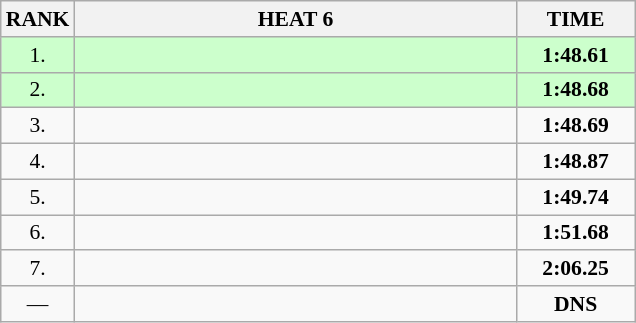<table class="wikitable" style="border-collapse: collapse; font-size: 90%;">
<tr>
<th>RANK</th>
<th style="width: 20em">HEAT 6</th>
<th style="width: 5em">TIME</th>
</tr>
<tr style="background:#ccffcc;">
<td align="center">1.</td>
<td></td>
<td align="center"><strong>1:48.61</strong></td>
</tr>
<tr style="background:#ccffcc;">
<td align="center">2.</td>
<td></td>
<td align="center"><strong>1:48.68</strong></td>
</tr>
<tr>
<td align="center">3.</td>
<td></td>
<td align="center"><strong>1:48.69</strong></td>
</tr>
<tr>
<td align="center">4.</td>
<td></td>
<td align="center"><strong>1:48.87</strong></td>
</tr>
<tr>
<td align="center">5.</td>
<td></td>
<td align="center"><strong>1:49.74</strong></td>
</tr>
<tr>
<td align="center">6.</td>
<td></td>
<td align="center"><strong>1:51.68</strong></td>
</tr>
<tr>
<td align="center">7.</td>
<td></td>
<td align="center"><strong>2:06.25</strong></td>
</tr>
<tr>
<td align="center">—</td>
<td></td>
<td align="center"><strong>DNS</strong></td>
</tr>
</table>
